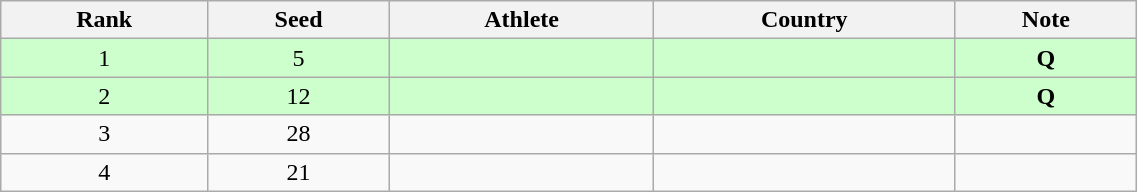<table class="wikitable sortable" style="text-align:center" width=60%>
<tr>
<th>Rank</th>
<th>Seed</th>
<th>Athlete</th>
<th>Country</th>
<th>Note</th>
</tr>
<tr bgcolor=ccffcc>
<td>1</td>
<td>5</td>
<td align=left></td>
<td align=left></td>
<td><strong>Q</strong></td>
</tr>
<tr bgcolor=ccffcc>
<td>2</td>
<td>12</td>
<td align=left></td>
<td align=left></td>
<td><strong>Q</strong></td>
</tr>
<tr>
<td>3</td>
<td>28</td>
<td align=left></td>
<td align=left></td>
<td></td>
</tr>
<tr>
<td>4</td>
<td>21</td>
<td align=left></td>
<td align=left></td>
<td></td>
</tr>
</table>
